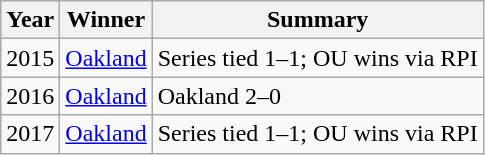<table class=wikitable>
<tr>
<th>Year</th>
<th>Winner</th>
<th>Summary</th>
</tr>
<tr>
<td>2015</td>
<td><a href='#'>Oakland</a></td>
<td>Series tied 1–1; OU wins via RPI</td>
</tr>
<tr>
<td>2016</td>
<td><a href='#'>Oakland</a></td>
<td>Oakland 2–0</td>
</tr>
<tr>
<td>2017</td>
<td><a href='#'>Oakland</a></td>
<td>Series tied 1–1; OU wins via RPI</td>
</tr>
</table>
